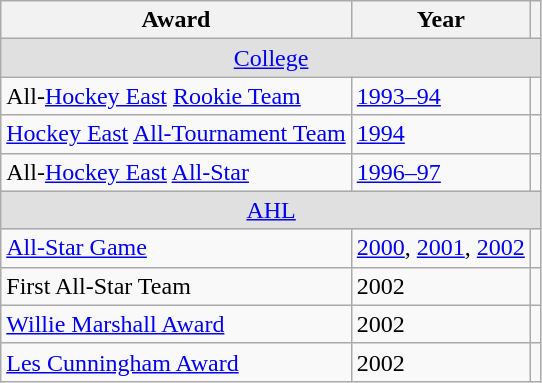<table class="wikitable">
<tr>
<th>Award</th>
<th>Year</th>
<th></th>
</tr>
<tr ALIGN="center" bgcolor="#e0e0e0">
<td colspan="3"><a href='#'>College</a></td>
</tr>
<tr>
<td>All-<a href='#'>Hockey East</a> <a href='#'>Rookie Team</a></td>
<td><a href='#'>1993–94</a></td>
<td></td>
</tr>
<tr>
<td><a href='#'>Hockey East</a> <a href='#'>All-Tournament Team</a></td>
<td><a href='#'>1994</a></td>
<td></td>
</tr>
<tr>
<td>All-<a href='#'>Hockey East</a> <a href='#'>All-Star</a></td>
<td><a href='#'>1996–97</a></td>
<td></td>
</tr>
<tr ALIGN="center" bgcolor="#e0e0e0">
<td colspan="3"><a href='#'>AHL</a></td>
</tr>
<tr>
<td><a href='#'>All-Star Game</a></td>
<td><a href='#'>2000</a>, <a href='#'>2001</a>, <a href='#'>2002</a></td>
<td></td>
</tr>
<tr>
<td>First All-Star Team</td>
<td>2002</td>
<td></td>
</tr>
<tr>
<td><a href='#'>Willie Marshall Award</a></td>
<td>2002</td>
<td></td>
</tr>
<tr>
<td><a href='#'>Les Cunningham Award</a></td>
<td>2002</td>
<td></td>
</tr>
</table>
